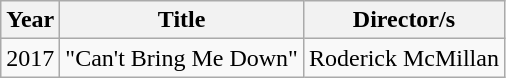<table class="wikitable">
<tr>
<th>Year</th>
<th>Title</th>
<th>Director/s</th>
</tr>
<tr>
<td>2017</td>
<td>"Can't Bring Me Down"</td>
<td>Roderick McMillan</td>
</tr>
</table>
